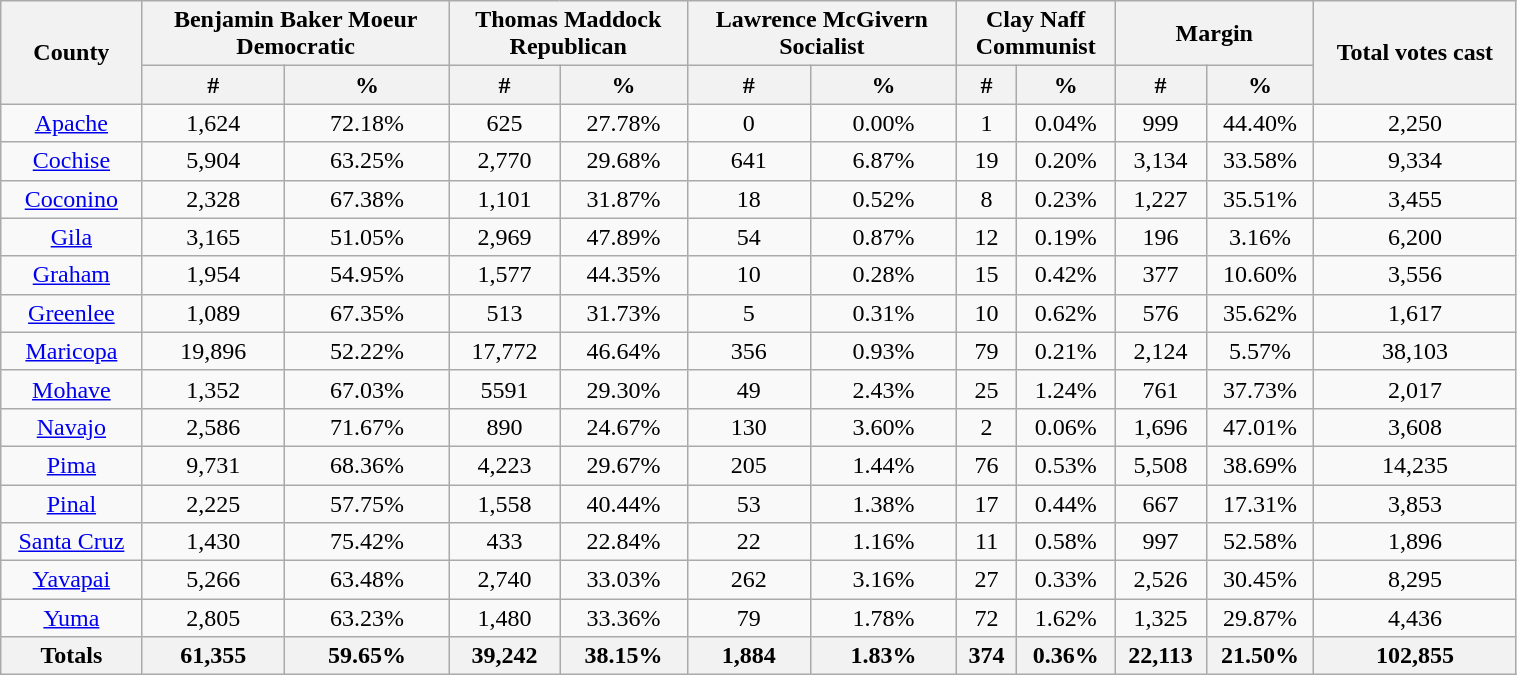<table width="80%" class="wikitable sortable" style="text-align:center">
<tr>
<th rowspan="2">County</th>
<th style="text-align:center;" colspan="2">Benjamin Baker Moeur<br>Democratic</th>
<th style="text-align:center;" colspan="2">Thomas Maddock<br>Republican</th>
<th style="text-align:center;" colspan="2">Lawrence McGivern<br>Socialist</th>
<th style="text-align:center;" colspan="2">Clay Naff<br>Communist</th>
<th style="text-align:center;" colspan="2">Margin</th>
<th style="text-align:center;" rowspan="2">Total votes cast</th>
</tr>
<tr>
<th style="text-align:center;" data-sort-type="number">#</th>
<th style="text-align:center;" data-sort-type="number">%</th>
<th style="text-align:center;" data-sort-type="number">#</th>
<th style="text-align:center;" data-sort-type="number">%</th>
<th style="text-align:center;" data-sort-type="number">#</th>
<th style="text-align:center;" data-sort-type="number">%</th>
<th style="text-align:center;" data-sort-type="number">#</th>
<th style="text-align:center;" data-sort-type="number">%</th>
<th style="text-align:center;" data-sort-type="number">#</th>
<th style="text-align:center;" data-sort-type="number">%</th>
</tr>
<tr style="text-align:center;">
<td><a href='#'>Apache</a></td>
<td>1,624</td>
<td>72.18%</td>
<td>625</td>
<td>27.78%</td>
<td>0</td>
<td>0.00%</td>
<td>1</td>
<td>0.04%</td>
<td>999</td>
<td>44.40%</td>
<td>2,250</td>
</tr>
<tr style="text-align:center;">
<td><a href='#'>Cochise</a></td>
<td>5,904</td>
<td>63.25%</td>
<td>2,770</td>
<td>29.68%</td>
<td>641</td>
<td>6.87%</td>
<td>19</td>
<td>0.20%</td>
<td>3,134</td>
<td>33.58%</td>
<td>9,334</td>
</tr>
<tr style="text-align:center;">
<td><a href='#'>Coconino</a></td>
<td>2,328</td>
<td>67.38%</td>
<td>1,101</td>
<td>31.87%</td>
<td>18</td>
<td>0.52%</td>
<td>8</td>
<td>0.23%</td>
<td>1,227</td>
<td>35.51%</td>
<td>3,455</td>
</tr>
<tr style="text-align:center;">
<td><a href='#'>Gila</a></td>
<td>3,165</td>
<td>51.05%</td>
<td>2,969</td>
<td>47.89%</td>
<td>54</td>
<td>0.87%</td>
<td>12</td>
<td>0.19%</td>
<td>196</td>
<td>3.16%</td>
<td>6,200</td>
</tr>
<tr style="text-align:center;">
<td><a href='#'>Graham</a></td>
<td>1,954</td>
<td>54.95%</td>
<td>1,577</td>
<td>44.35%</td>
<td>10</td>
<td>0.28%</td>
<td>15</td>
<td>0.42%</td>
<td>377</td>
<td>10.60%</td>
<td>3,556</td>
</tr>
<tr style="text-align:center;">
<td><a href='#'>Greenlee</a></td>
<td>1,089</td>
<td>67.35%</td>
<td>513</td>
<td>31.73%</td>
<td>5</td>
<td>0.31%</td>
<td>10</td>
<td>0.62%</td>
<td>576</td>
<td>35.62%</td>
<td>1,617</td>
</tr>
<tr style="text-align:center;">
<td><a href='#'>Maricopa</a></td>
<td>19,896</td>
<td>52.22%</td>
<td>17,772</td>
<td>46.64%</td>
<td>356</td>
<td>0.93%</td>
<td>79</td>
<td>0.21%</td>
<td>2,124</td>
<td>5.57%</td>
<td>38,103</td>
</tr>
<tr style="text-align:center;">
<td><a href='#'>Mohave</a></td>
<td>1,352</td>
<td>67.03%</td>
<td>5591</td>
<td>29.30%</td>
<td>49</td>
<td>2.43%</td>
<td>25</td>
<td>1.24%</td>
<td>761</td>
<td>37.73%</td>
<td>2,017</td>
</tr>
<tr style="text-align:center;">
<td><a href='#'>Navajo</a></td>
<td>2,586</td>
<td>71.67%</td>
<td>890</td>
<td>24.67%</td>
<td>130</td>
<td>3.60%</td>
<td>2</td>
<td>0.06%</td>
<td>1,696</td>
<td>47.01%</td>
<td>3,608</td>
</tr>
<tr style="text-align:center;">
<td><a href='#'>Pima</a></td>
<td>9,731</td>
<td>68.36%</td>
<td>4,223</td>
<td>29.67%</td>
<td>205</td>
<td>1.44%</td>
<td>76</td>
<td>0.53%</td>
<td>5,508</td>
<td>38.69%</td>
<td>14,235</td>
</tr>
<tr style="text-align:center;">
<td><a href='#'>Pinal</a></td>
<td>2,225</td>
<td>57.75%</td>
<td>1,558</td>
<td>40.44%</td>
<td>53</td>
<td>1.38%</td>
<td>17</td>
<td>0.44%</td>
<td>667</td>
<td>17.31%</td>
<td>3,853</td>
</tr>
<tr style="text-align:center;">
<td><a href='#'>Santa Cruz</a></td>
<td>1,430</td>
<td>75.42%</td>
<td>433</td>
<td>22.84%</td>
<td>22</td>
<td>1.16%</td>
<td>11</td>
<td>0.58%</td>
<td>997</td>
<td>52.58%</td>
<td>1,896</td>
</tr>
<tr style="text-align:center;">
<td><a href='#'>Yavapai</a></td>
<td>5,266</td>
<td>63.48%</td>
<td>2,740</td>
<td>33.03%</td>
<td>262</td>
<td>3.16%</td>
<td>27</td>
<td>0.33%</td>
<td>2,526</td>
<td>30.45%</td>
<td>8,295</td>
</tr>
<tr style="text-align:center;">
<td><a href='#'>Yuma</a></td>
<td>2,805</td>
<td>63.23%</td>
<td>1,480</td>
<td>33.36%</td>
<td>79</td>
<td>1.78%</td>
<td>72</td>
<td>1.62%</td>
<td>1,325</td>
<td>29.87%</td>
<td>4,436</td>
</tr>
<tr style="text-align:center;">
<th>Totals</th>
<th>61,355</th>
<th>59.65%</th>
<th>39,242</th>
<th>38.15%</th>
<th>1,884</th>
<th>1.83%</th>
<th>374</th>
<th>0.36%</th>
<th>22,113</th>
<th>21.50%</th>
<th>102,855</th>
</tr>
</table>
